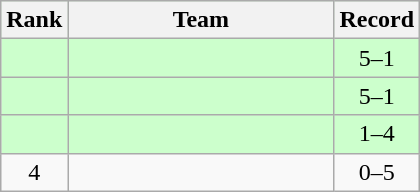<table class=wikitable style="text-align:center;">
<tr bgcolor=#ccffcc>
<th>Rank</th>
<th width=170>Team</th>
<th>Record</th>
</tr>
<tr bgcolor=#ccffcc>
<td></td>
<td align=left></td>
<td>5–1</td>
</tr>
<tr bgcolor=#ccffcc>
<td></td>
<td align=left></td>
<td>5–1</td>
</tr>
<tr bgcolor=#ccffcc>
<td></td>
<td align=left></td>
<td>1–4</td>
</tr>
<tr>
<td>4</td>
<td align=left></td>
<td>0–5</td>
</tr>
</table>
